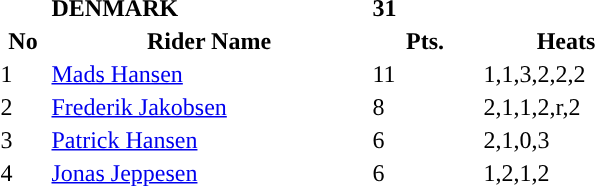<table class="toccolours">
<tr>
<td></td>
<td><strong>DENMARK</strong></td>
<td><strong>31</strong></td>
</tr>
<tr style="background-color:">
<th width=30px>No</th>
<th width=210px>Rider Name</th>
<th width=70px>Pts.</th>
<th width=110px>Heats</th>
</tr>
<tr style="background-color:">
<td>1</td>
<td><a href='#'>Mads Hansen</a></td>
<td>11</td>
<td>1,1,3,2,2,2</td>
</tr>
<tr style="background-color:">
<td>2</td>
<td><a href='#'>Frederik Jakobsen</a></td>
<td>8</td>
<td>2,1,1,2,r,2</td>
</tr>
<tr style="background-color:">
<td>3</td>
<td><a href='#'>Patrick Hansen</a></td>
<td>6</td>
<td>2,1,0,3</td>
</tr>
<tr style="background-color:">
<td>4</td>
<td><a href='#'>Jonas Jeppesen</a></td>
<td>6</td>
<td>1,2,1,2</td>
</tr>
</table>
